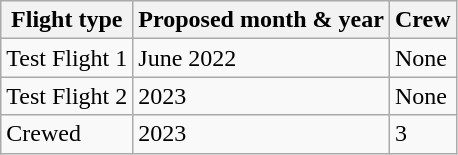<table class="wikitable floatright">
<tr>
<th>Flight type</th>
<th>Proposed month & year</th>
<th>Crew</th>
</tr>
<tr>
<td>Test Flight 1</td>
<td>June 2022</td>
<td>None</td>
</tr>
<tr>
<td>Test Flight 2</td>
<td>2023</td>
<td>None</td>
</tr>
<tr>
<td>Crewed</td>
<td>2023</td>
<td>3</td>
</tr>
</table>
